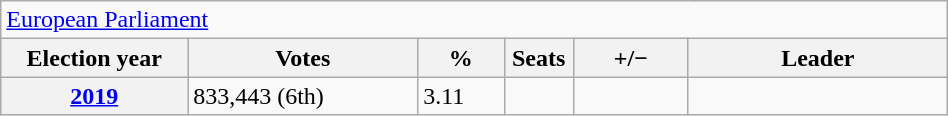<table class="wikitable" style="width:50%; border:1px #AAAAFF solid">
<tr>
<td colspan="6"><a href='#'>European Parliament</a></td>
</tr>
<tr>
<th width="13%">Election year</th>
<th width="16%">Votes</th>
<th width="6%">%</th>
<th width="1%">Seats</th>
<th width="8%">+/−</th>
<th width="18%">Leader</th>
</tr>
<tr>
<th><a href='#'>2019</a></th>
<td>833,443 (6th)</td>
<td>3.11</td>
<td></td>
<td></td>
<td></td>
</tr>
</table>
